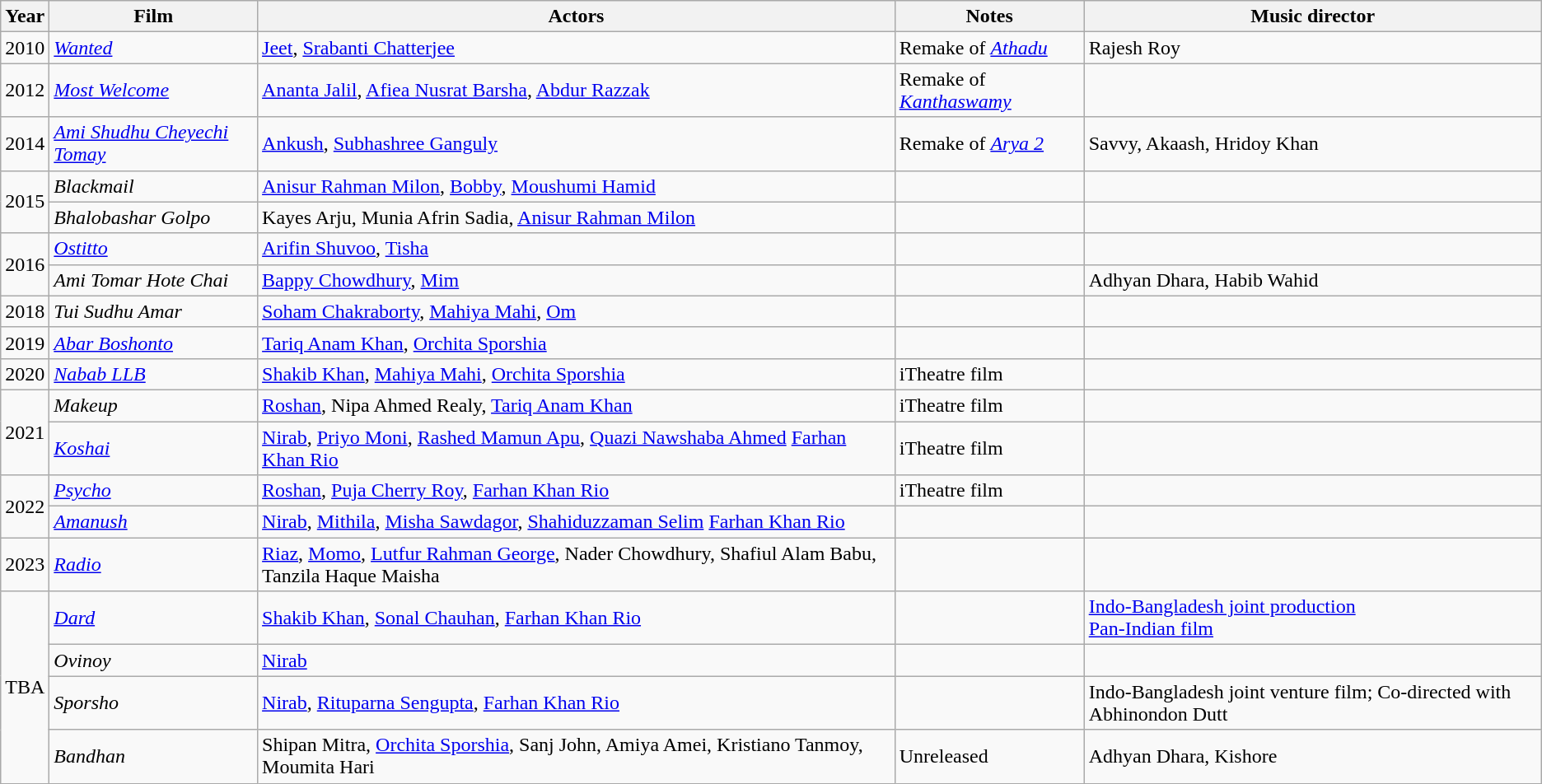<table class="wikitable">
<tr>
<th padding="1em">Year</th>
<th>Film</th>
<th>Actors</th>
<th>Notes</th>
<th>Music director</th>
</tr>
<tr>
<td>2010</td>
<td><em><a href='#'>Wanted</a></em></td>
<td><a href='#'>Jeet</a>, <a href='#'>Srabanti Chatterjee</a></td>
<td>Remake of <em><a href='#'>Athadu</a></em></td>
<td>Rajesh Roy</td>
</tr>
<tr>
<td>2012</td>
<td><em><a href='#'>Most Welcome</a></em></td>
<td><a href='#'>Ananta Jalil</a>, <a href='#'>Afiea Nusrat Barsha</a>, <a href='#'>Abdur Razzak</a></td>
<td>Remake of <em><a href='#'>Kanthaswamy</a></em></td>
<td></td>
</tr>
<tr>
<td>2014</td>
<td><em><a href='#'>Ami Shudhu Cheyechi Tomay</a></em></td>
<td><a href='#'>Ankush</a>, <a href='#'>Subhashree Ganguly</a></td>
<td>Remake of <em><a href='#'>Arya 2</a></em></td>
<td>Savvy, Akaash, Hridoy Khan</td>
</tr>
<tr>
<td rowspan="2">2015</td>
<td><em>Blackmail</em></td>
<td><a href='#'>Anisur Rahman Milon</a>, <a href='#'>Bobby</a>, <a href='#'>Moushumi Hamid</a></td>
<td></td>
<td></td>
</tr>
<tr>
<td><em>Bhalobashar Golpo</em></td>
<td>Kayes Arju, Munia Afrin Sadia, <a href='#'>Anisur Rahman Milon</a></td>
<td></td>
</tr>
<tr>
<td rowspan="2">2016</td>
<td><em><a href='#'>Ostitto</a></em></td>
<td><a href='#'>Arifin Shuvoo</a>, <a href='#'>Tisha</a></td>
<td></td>
<td></td>
</tr>
<tr>
<td><em>Ami Tomar Hote Chai</em></td>
<td><a href='#'>Bappy Chowdhury</a>, <a href='#'>Mim</a></td>
<td></td>
<td>Adhyan Dhara, Habib Wahid</td>
</tr>
<tr>
<td rowspan="1">2018</td>
<td><em>Tui Sudhu Amar</em></td>
<td><a href='#'>Soham Chakraborty</a>, <a href='#'>Mahiya Mahi</a>, <a href='#'>Om</a></td>
<td></td>
<td></td>
</tr>
<tr>
<td rowspan="1">2019</td>
<td><em><a href='#'>Abar Boshonto</a></em></td>
<td><a href='#'>Tariq Anam Khan</a>, <a href='#'>Orchita Sporshia</a></td>
<td></td>
<td></td>
</tr>
<tr>
<td rowspan="1">2020</td>
<td><em><a href='#'>Nabab LLB</a></em></td>
<td><a href='#'>Shakib Khan</a>, <a href='#'>Mahiya Mahi</a>, <a href='#'>Orchita Sporshia</a></td>
<td>iTheatre film</td>
<td></td>
</tr>
<tr>
<td rowspan="2">2021</td>
<td><em>Makeup</em></td>
<td><a href='#'>Roshan</a>, Nipa Ahmed Realy, <a href='#'>Tariq Anam Khan</a></td>
<td>iTheatre film</td>
<td></td>
</tr>
<tr>
<td><em><a href='#'>Koshai</a></em></td>
<td><a href='#'>Nirab</a>, <a href='#'>Priyo Moni</a>, <a href='#'>Rashed Mamun Apu</a>, <a href='#'>Quazi Nawshaba Ahmed</a> <a href='#'>Farhan Khan Rio</a></td>
<td>iTheatre film</td>
<td></td>
</tr>
<tr>
<td rowspan="2">2022</td>
<td><em><a href='#'>Psycho</a></em></td>
<td><a href='#'>Roshan</a>, <a href='#'>Puja Cherry Roy</a>, <a href='#'>Farhan Khan Rio</a></td>
<td>iTheatre film</td>
<td></td>
</tr>
<tr>
<td><em><a href='#'>Amanush</a></em></td>
<td><a href='#'>Nirab</a>, <a href='#'>Mithila</a>, <a href='#'>Misha Sawdagor</a>, <a href='#'>Shahiduzzaman Selim</a> <a href='#'>Farhan Khan Rio</a></td>
<td></td>
<td></td>
</tr>
<tr>
<td>2023</td>
<td><em><a href='#'>Radio</a></em></td>
<td><a href='#'>Riaz</a>, <a href='#'>Momo</a>, <a href='#'>Lutfur Rahman George</a>, Nader Chowdhury, Shafiul Alam Babu, Tanzila Haque Maisha</td>
<td></td>
<td></td>
</tr>
<tr>
<td rowspan="4">TBA</td>
<td><em><a href='#'>Dard</a></em></td>
<td><a href='#'>Shakib Khan</a>, <a href='#'>Sonal Chauhan</a>, <a href='#'>Farhan Khan Rio</a></td>
<td></td>
<td><a href='#'>Indo-Bangladesh joint production</a><br><a href='#'>Pan-Indian film</a></td>
</tr>
<tr>
<td><em>Ovinoy</em></td>
<td><a href='#'>Nirab</a></td>
<td></td>
<td></td>
</tr>
<tr>
<td><em>Sporsho</em></td>
<td><a href='#'>Nirab</a>, <a href='#'>Rituparna Sengupta</a>, <a href='#'>Farhan Khan Rio</a></td>
<td></td>
<td>Indo-Bangladesh joint venture film; Co-directed with Abhinondon Dutt</td>
</tr>
<tr>
<td><em>Bandhan</em></td>
<td>Shipan Mitra, <a href='#'>Orchita Sporshia</a>, Sanj John, Amiya Amei, Kristiano Tanmoy, Moumita Hari</td>
<td>Unreleased</td>
<td>Adhyan Dhara, Kishore</td>
</tr>
</table>
